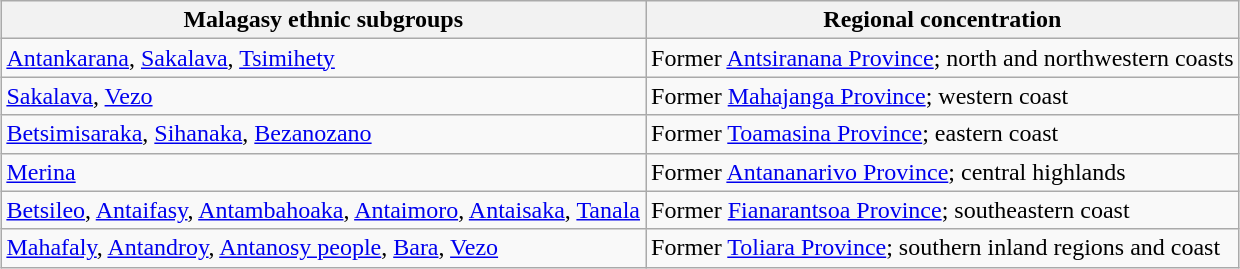<table class="wikitable" style="margin: 1em auto 1em auto;">
<tr>
<th>Malagasy ethnic subgroups</th>
<th>Regional concentration</th>
</tr>
<tr>
<td><a href='#'>Antankarana</a>, <a href='#'>Sakalava</a>, <a href='#'>Tsimihety</a></td>
<td>Former <a href='#'>Antsiranana Province</a>; north and northwestern coasts</td>
</tr>
<tr>
<td><a href='#'>Sakalava</a>, <a href='#'>Vezo</a></td>
<td>Former <a href='#'>Mahajanga Province</a>; western coast</td>
</tr>
<tr>
<td><a href='#'>Betsimisaraka</a>, <a href='#'>Sihanaka</a>, <a href='#'>Bezanozano</a></td>
<td>Former <a href='#'>Toamasina Province</a>; eastern coast</td>
</tr>
<tr>
<td><a href='#'>Merina</a></td>
<td>Former <a href='#'>Antananarivo Province</a>; central highlands</td>
</tr>
<tr>
<td><a href='#'>Betsileo</a>, <a href='#'>Antaifasy</a>, <a href='#'>Antambahoaka</a>, <a href='#'>Antaimoro</a>, <a href='#'>Antaisaka</a>, <a href='#'>Tanala</a></td>
<td>Former <a href='#'>Fianarantsoa Province</a>; southeastern coast</td>
</tr>
<tr>
<td><a href='#'>Mahafaly</a>, <a href='#'>Antandroy</a>, <a href='#'>Antanosy people</a>, <a href='#'>Bara</a>, <a href='#'>Vezo</a></td>
<td>Former <a href='#'>Toliara Province</a>; southern inland regions and coast</td>
</tr>
</table>
